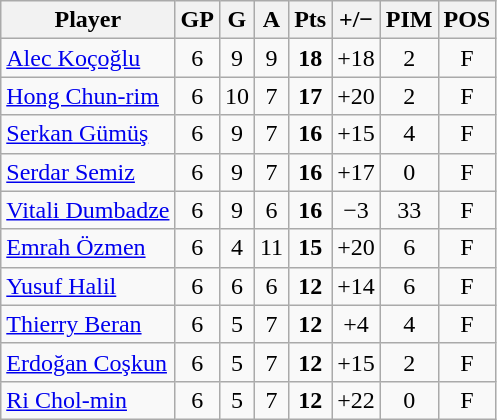<table class="wikitable sortable" style="text-align:center;">
<tr>
<th>Player</th>
<th>GP</th>
<th>G</th>
<th>A</th>
<th>Pts</th>
<th>+/−</th>
<th>PIM</th>
<th>POS</th>
</tr>
<tr>
<td align=left> <a href='#'>Alec Koçoğlu</a></td>
<td>6</td>
<td>9</td>
<td>9</td>
<td><strong>18</strong></td>
<td>+18</td>
<td>2</td>
<td>F</td>
</tr>
<tr>
<td align=left> <a href='#'>Hong Chun-rim</a></td>
<td>6</td>
<td>10</td>
<td>7</td>
<td><strong>17</strong></td>
<td>+20</td>
<td>2</td>
<td>F</td>
</tr>
<tr>
<td align=left> <a href='#'>Serkan Gümüş</a></td>
<td>6</td>
<td>9</td>
<td>7</td>
<td><strong>16</strong></td>
<td>+15</td>
<td>4</td>
<td>F</td>
</tr>
<tr>
<td align=left> <a href='#'>Serdar Semiz</a></td>
<td>6</td>
<td>9</td>
<td>7</td>
<td><strong>16</strong></td>
<td>+17</td>
<td>0</td>
<td>F</td>
</tr>
<tr>
<td align=left> <a href='#'>Vitali Dumbadze</a></td>
<td>6</td>
<td>9</td>
<td>6</td>
<td><strong>16</strong></td>
<td>−3</td>
<td>33</td>
<td>F</td>
</tr>
<tr>
<td align=left> <a href='#'>Emrah Özmen</a></td>
<td>6</td>
<td>4</td>
<td>11</td>
<td><strong>15</strong></td>
<td>+20</td>
<td>6</td>
<td>F</td>
</tr>
<tr>
<td align=left> <a href='#'>Yusuf Halil</a></td>
<td>6</td>
<td>6</td>
<td>6</td>
<td><strong>12</strong></td>
<td>+14</td>
<td>6</td>
<td>F</td>
</tr>
<tr>
<td align=left> <a href='#'>Thierry Beran</a></td>
<td>6</td>
<td>5</td>
<td>7</td>
<td><strong>12</strong></td>
<td>+4</td>
<td>4</td>
<td>F</td>
</tr>
<tr>
<td align=left> <a href='#'>Erdoğan Coşkun</a></td>
<td>6</td>
<td>5</td>
<td>7</td>
<td><strong>12</strong></td>
<td>+15</td>
<td>2</td>
<td>F</td>
</tr>
<tr>
<td align=left> <a href='#'>Ri Chol-min</a></td>
<td>6</td>
<td>5</td>
<td>7</td>
<td><strong>12</strong></td>
<td>+22</td>
<td>0</td>
<td>F</td>
</tr>
</table>
